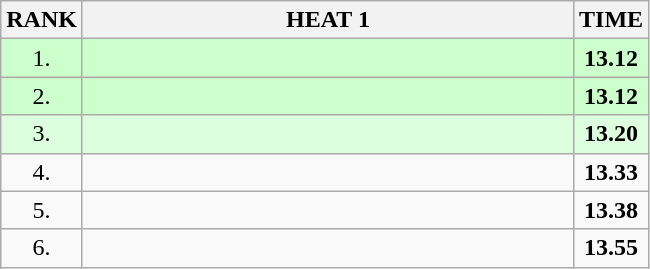<table class=wikitable>
<tr>
<th>RANK</th>
<th align="left" style="width: 20em">HEAT 1</th>
<th>TIME</th>
</tr>
<tr style="background:#ccffcc;">
<td align="center">1.</td>
<td></td>
<td align="center"><strong>13.12</strong></td>
</tr>
<tr style="background:#ccffcc;">
<td align="center">2.</td>
<td></td>
<td align="center"><strong>13.12</strong></td>
</tr>
<tr style="background:#ddffdd;">
<td align="center">3.</td>
<td></td>
<td align="center"><strong>13.20</strong></td>
</tr>
<tr>
<td align="center">4.</td>
<td></td>
<td align="center"><strong>13.33</strong></td>
</tr>
<tr>
<td align="center">5.</td>
<td></td>
<td align="center"><strong>13.38</strong></td>
</tr>
<tr>
<td align="center">6.</td>
<td></td>
<td align="center"><strong>13.55</strong></td>
</tr>
</table>
